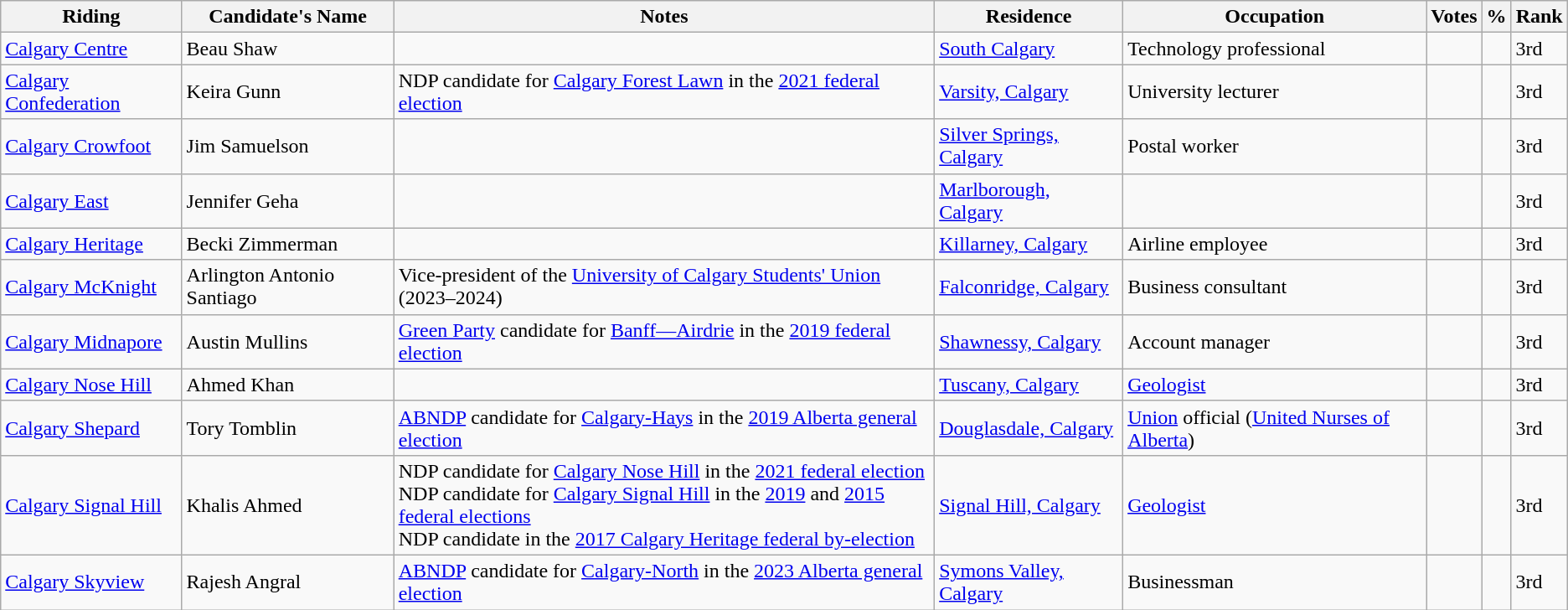<table class="wikitable sortable">
<tr>
<th>Riding<br></th>
<th>Candidate's Name</th>
<th>Notes</th>
<th>Residence</th>
<th>Occupation</th>
<th>Votes</th>
<th>%</th>
<th>Rank</th>
</tr>
<tr>
<td><a href='#'>Calgary Centre</a></td>
<td>Beau Shaw</td>
<td></td>
<td><a href='#'>South Calgary</a></td>
<td>Technology professional</td>
<td></td>
<td></td>
<td>3rd</td>
</tr>
<tr>
<td><a href='#'>Calgary Confederation</a></td>
<td>Keira Gunn</td>
<td>NDP candidate for <a href='#'>Calgary Forest Lawn</a> in the <a href='#'>2021 federal election</a></td>
<td><a href='#'>Varsity, Calgary</a></td>
<td>University lecturer</td>
<td></td>
<td></td>
<td>3rd</td>
</tr>
<tr>
<td><a href='#'>Calgary Crowfoot</a></td>
<td>Jim Samuelson</td>
<td></td>
<td><a href='#'>Silver Springs, Calgary</a></td>
<td>Postal worker</td>
<td></td>
<td></td>
<td>3rd</td>
</tr>
<tr>
<td><a href='#'>Calgary East</a></td>
<td>Jennifer Geha</td>
<td></td>
<td><a href='#'>Marlborough, Calgary</a></td>
<td></td>
<td></td>
<td></td>
<td>3rd</td>
</tr>
<tr>
<td><a href='#'>Calgary Heritage</a></td>
<td>Becki Zimmerman</td>
<td></td>
<td><a href='#'>Killarney, Calgary</a></td>
<td>Airline employee</td>
<td></td>
<td></td>
<td>3rd</td>
</tr>
<tr>
<td><a href='#'>Calgary McKnight</a></td>
<td>Arlington Antonio Santiago</td>
<td>Vice-president of the <a href='#'>University of Calgary Students' Union</a> (2023–2024)</td>
<td><a href='#'>Falconridge, Calgary</a></td>
<td>Business consultant</td>
<td></td>
<td></td>
<td>3rd</td>
</tr>
<tr>
<td><a href='#'>Calgary Midnapore</a></td>
<td>Austin Mullins</td>
<td><a href='#'>Green Party</a> candidate for <a href='#'>Banff—Airdrie</a> in the <a href='#'>2019 federal election</a></td>
<td><a href='#'>Shawnessy, Calgary</a></td>
<td>Account manager</td>
<td></td>
<td></td>
<td>3rd</td>
</tr>
<tr>
<td><a href='#'>Calgary Nose Hill</a></td>
<td>Ahmed Khan</td>
<td></td>
<td><a href='#'>Tuscany, Calgary</a></td>
<td><a href='#'>Geologist</a></td>
<td></td>
<td></td>
<td>3rd</td>
</tr>
<tr>
<td><a href='#'>Calgary Shepard</a></td>
<td>Tory Tomblin</td>
<td><a href='#'>ABNDP</a> candidate for <a href='#'>Calgary-Hays</a> in the <a href='#'>2019 Alberta general election</a></td>
<td><a href='#'>Douglasdale, Calgary</a></td>
<td><a href='#'>Union</a> official (<a href='#'>United Nurses of Alberta</a>)</td>
<td></td>
<td></td>
<td>3rd</td>
</tr>
<tr>
<td><a href='#'>Calgary Signal Hill</a></td>
<td>Khalis Ahmed</td>
<td>NDP candidate for <a href='#'>Calgary Nose Hill</a> in the <a href='#'>2021 federal election</a> <br> NDP candidate for <a href='#'>Calgary Signal Hill</a> in the <a href='#'>2019</a> and <a href='#'>2015 federal elections</a> <br> NDP candidate in the <a href='#'>2017 Calgary Heritage federal by-election</a></td>
<td><a href='#'>Signal Hill, Calgary</a></td>
<td><a href='#'>Geologist</a></td>
<td></td>
<td></td>
<td>3rd</td>
</tr>
<tr>
<td><a href='#'>Calgary Skyview</a></td>
<td>Rajesh Angral</td>
<td><a href='#'>ABNDP</a> candidate for <a href='#'>Calgary-North</a> in the <a href='#'>2023 Alberta general election</a></td>
<td><a href='#'>Symons Valley, Calgary</a></td>
<td>Businessman</td>
<td></td>
<td></td>
<td>3rd</td>
</tr>
</table>
